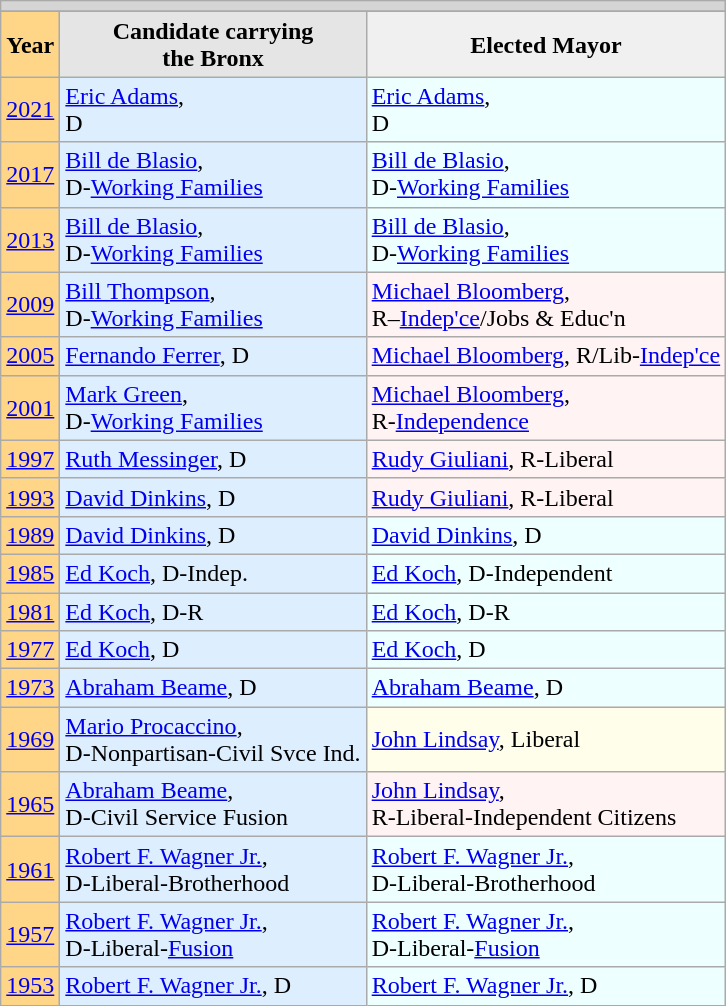<table class="wikitable">
<tr>
<td colspan="8" style="background:#d5d5d5;"></td>
</tr>
<tr style="text-align:center;">
</tr>
<tr style="background:#ff7;">
<th style="text-align:center; background:#ffd588;">Year</th>
<th style="text-align:center; background:#e5e5e5;">Candidate carrying<br>the Bronx</th>
<th style="text-align:center; background:#f0f0f0;">Elected Mayor</th>
</tr>
<tr>
<td style="background:#ffd588;"><a href='#'>2021</a></td>
<td style="background:#def;"><a href='#'>Eric Adams</a>,<br>D</td>
<td style="background:#edffff;"><a href='#'>Eric Adams</a>,<br>D</td>
</tr>
<tr>
<td style="background:#ffd588;"><a href='#'>2017</a></td>
<td style="background:#def;"><a href='#'>Bill de Blasio</a>,<br>D-<a href='#'>Working Families</a></td>
<td style="background:#edffff;"><a href='#'>Bill de Blasio</a>,<br>D-<a href='#'>Working Families</a></td>
</tr>
<tr>
<td style="background:#ffd588;"><a href='#'>2013</a></td>
<td style="background:#def;"><a href='#'>Bill de Blasio</a>,<br>D-<a href='#'>Working Families</a></td>
<td style="background:#edffff;"><a href='#'>Bill de Blasio</a>,<br>D-<a href='#'>Working Families</a></td>
</tr>
<tr>
<td style="background:#ffd588;"><a href='#'>2009</a></td>
<td style="background:#def;"><a href='#'>Bill Thompson</a>,<br>D-<a href='#'>Working Families</a></td>
<td style="background:#fff3f3;"><a href='#'>Michael Bloomberg</a>,<br>R–<a href='#'>Indep'ce</a>/Jobs & Educ'n</td>
</tr>
<tr>
<td style="background:#ffd588;"><a href='#'>2005</a></td>
<td style="background:#def;"><a href='#'>Fernando Ferrer</a>, D</td>
<td style="background:#fff3f3;"><a href='#'>Michael Bloomberg</a>, R/Lib-<a href='#'>Indep'ce</a></td>
</tr>
<tr>
<td style="background:#ffd588;"><a href='#'>2001</a></td>
<td style="background:#def;"><a href='#'>Mark Green</a>,<br>D-<a href='#'>Working Families</a></td>
<td style="background:#fff3f3;"><a href='#'>Michael Bloomberg</a>,<br>R-<a href='#'>Independence</a></td>
</tr>
<tr>
<td style="background:#ffd588;"><a href='#'>1997</a></td>
<td style="background:#def;"><a href='#'>Ruth Messinger</a>, D</td>
<td style="background:#fff3f3;"><a href='#'>Rudy Giuliani</a>, R-Liberal</td>
</tr>
<tr>
<td style="background:#ffd588;"><a href='#'>1993</a></td>
<td style="background:#def;"><a href='#'>David Dinkins</a>, D</td>
<td style="background:#fff3f3;"><a href='#'>Rudy Giuliani</a>, R-Liberal</td>
</tr>
<tr>
<td style="background:#ffd588;"><a href='#'>1989</a></td>
<td style="background:#def;"><a href='#'>David Dinkins</a>, D</td>
<td style="background:#edffff;"><a href='#'>David Dinkins</a>, D</td>
</tr>
<tr>
<td style="background:#ffd588;"><a href='#'>1985</a></td>
<td style="background:#def;"><a href='#'>Ed Koch</a>, D-Indep.</td>
<td style="background:#edffff;"><a href='#'>Ed Koch</a>, D-Independent</td>
</tr>
<tr>
<td style="background:#ffd588;"><a href='#'>1981</a></td>
<td style="background:#def;"><a href='#'>Ed Koch</a>, D-R</td>
<td style="background:#edffff;"><a href='#'>Ed Koch</a>, D-R</td>
</tr>
<tr>
<td style="background:#ffd588;"><a href='#'>1977</a></td>
<td style="background:#def;"><a href='#'>Ed Koch</a>, D</td>
<td style="background:#edffff;"><a href='#'>Ed Koch</a>, D</td>
</tr>
<tr>
<td style="background:#ffd588;"><a href='#'>1973</a></td>
<td style="background:#def;"><a href='#'>Abraham Beame</a>, D</td>
<td style="background:#edffff;"><a href='#'>Abraham Beame</a>, D</td>
</tr>
<tr>
<td style="background:#ffd588;"><a href='#'>1969</a></td>
<td style="background:#def;"><a href='#'>Mario Procaccino</a>,<br>D-Nonpartisan-Civil Svce Ind.</td>
<td style="background:#fefeea;"><a href='#'>John Lindsay</a>, Liberal</td>
</tr>
<tr>
<td style="background:#ffd588;"><a href='#'>1965</a></td>
<td style="background:#def;"><a href='#'>Abraham Beame</a>,<br>D-Civil Service Fusion</td>
<td style="background:#fff3f3;"><a href='#'>John Lindsay</a>,<br>R-Liberal-Independent Citizens</td>
</tr>
<tr>
<td style="background:#ffd588;"><a href='#'>1961</a></td>
<td style="background:#def;"><a href='#'>Robert F. Wagner Jr.</a>,<br>D-Liberal-Brotherhood</td>
<td style="background:#edffff;"><a href='#'>Robert F. Wagner Jr.</a>,<br>D-Liberal-Brotherhood</td>
</tr>
<tr>
<td style="background:#ffd588;"><a href='#'>1957</a></td>
<td style="background:#def;"><a href='#'>Robert F. Wagner Jr.</a>,<br>D-Liberal-<a href='#'>Fusion</a></td>
<td style="background:#edffff;"><a href='#'>Robert F. Wagner Jr.</a>,<br>D-Liberal-<a href='#'>Fusion</a></td>
</tr>
<tr>
<td style="background:#ffd588;"><a href='#'>1953</a></td>
<td style="background:#def;"><a href='#'>Robert F. Wagner Jr.</a>, D</td>
<td style="background:#edffff;"><a href='#'>Robert F. Wagner Jr.</a>, D</td>
</tr>
</table>
